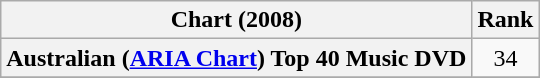<table class="wikitable sortable plainrowheaders" style="text-align:center">
<tr>
<th scope="col">Chart (2008)</th>
<th scope="col">Rank</th>
</tr>
<tr>
<th scope="row">Australian (<a href='#'>ARIA Chart</a>) Top 40 Music DVD</th>
<td>34</td>
</tr>
<tr>
</tr>
</table>
